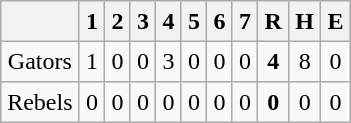<table align = right border="2" cellpadding="4" cellspacing="0" style="margin: 1em 1em 1em 1em; background: #F9F9F9; border: 1px #aaa solid; border-collapse: collapse;">
<tr align=center style="background: #F2F2F2;">
<th></th>
<th>1</th>
<th>2</th>
<th>3</th>
<th>4</th>
<th>5</th>
<th>6</th>
<th>7</th>
<th>R</th>
<th>H</th>
<th>E</th>
</tr>
<tr align=center>
<td>Gators</td>
<td>1</td>
<td>0</td>
<td>0</td>
<td>3</td>
<td>0</td>
<td>0</td>
<td>0</td>
<td><strong>4</strong></td>
<td>8</td>
<td>0</td>
</tr>
<tr align=center>
<td>Rebels</td>
<td>0</td>
<td>0</td>
<td>0</td>
<td>0</td>
<td>0</td>
<td>0</td>
<td>0</td>
<td><strong>0</strong></td>
<td>0</td>
<td>0</td>
</tr>
</table>
